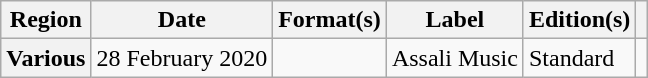<table class="wikitable plainrowheaders">
<tr>
<th scope="col">Region</th>
<th scope="col">Date</th>
<th scope="col">Format(s)</th>
<th scope="col">Label</th>
<th scope="col">Edition(s)</th>
<th scope="col"></th>
</tr>
<tr>
<th scope="row">Various</th>
<td>28 February 2020</td>
<td></td>
<td>Assali Music</td>
<td>Standard</td>
<td style="text-align:center;"></td>
</tr>
</table>
